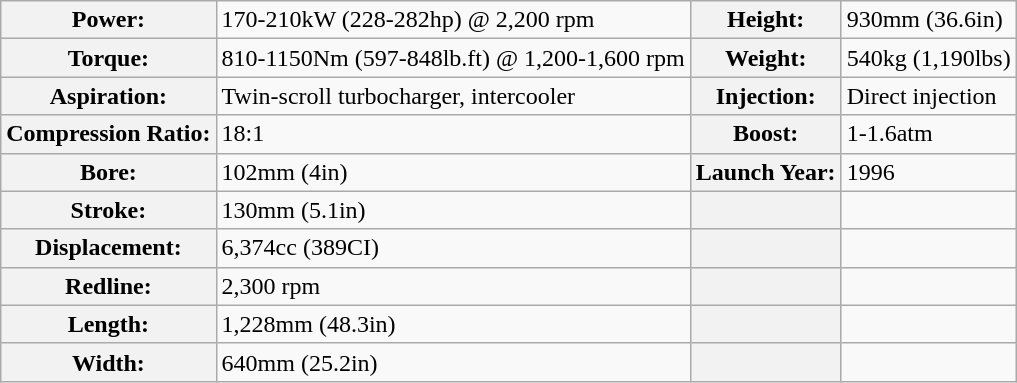<table class="wikitable">
<tr>
<th>Power:</th>
<td>170-210kW (228-282hp) @ 2,200 rpm</td>
<th>Height:</th>
<td>930mm (36.6in)</td>
</tr>
<tr>
<th>Torque:</th>
<td>810-1150Nm (597-848lb.ft) @ 1,200-1,600 rpm</td>
<th>Weight:</th>
<td>540kg (1,190lbs)</td>
</tr>
<tr>
<th>Aspiration:</th>
<td>Twin-scroll turbocharger, intercooler</td>
<th>Injection:</th>
<td>Direct injection</td>
</tr>
<tr>
<th>Compression Ratio:</th>
<td>18:1</td>
<th>Boost:</th>
<td>1-1.6atm</td>
</tr>
<tr>
<th>Bore:</th>
<td>102mm (4in)</td>
<th>Launch Year:</th>
<td>1996</td>
</tr>
<tr>
<th>Stroke:</th>
<td>130mm (5.1in)</td>
<th></th>
<td></td>
</tr>
<tr>
<th>Displacement:</th>
<td>6,374cc (389CI)</td>
<th></th>
<td></td>
</tr>
<tr>
<th>Redline:</th>
<td>2,300 rpm</td>
<th></th>
<td></td>
</tr>
<tr>
<th>Length:</th>
<td>1,228mm (48.3in)</td>
<th></th>
<td></td>
</tr>
<tr>
<th>Width:</th>
<td>640mm (25.2in)</td>
<th></th>
<td></td>
</tr>
</table>
